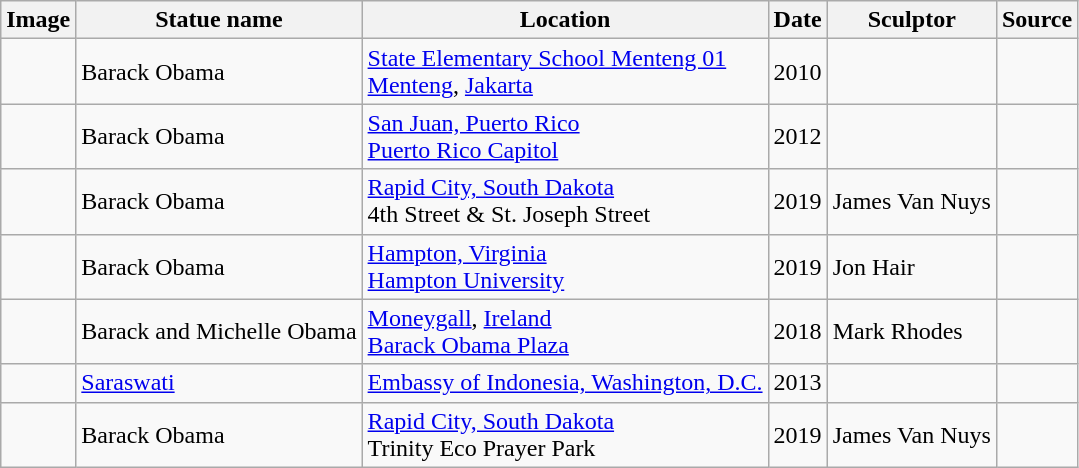<table class="wikitable sortable">
<tr>
<th scope="col" class="unsortable">Image</th>
<th scope="col">Statue name</th>
<th scope="col">Location</th>
<th scope="col">Date</th>
<th scope="col">Sculptor</th>
<th scope="col" class="unsortable">Source</th>
</tr>
<tr>
<td></td>
<td>Barack Obama</td>
<td><a href='#'>State Elementary School Menteng 01</a><br><a href='#'>Menteng</a>, <a href='#'>Jakarta</a></td>
<td>2010</td>
<td></td>
<td></td>
</tr>
<tr>
<td></td>
<td>Barack Obama</td>
<td><a href='#'>San Juan, Puerto Rico</a><br><a href='#'>Puerto Rico Capitol</a></td>
<td>2012</td>
<td></td>
<td></td>
</tr>
<tr>
<td></td>
<td>Barack Obama</td>
<td><a href='#'>Rapid City, South Dakota</a><br>4th Street & St. Joseph Street</td>
<td>2019</td>
<td>James Van Nuys</td>
<td></td>
</tr>
<tr>
<td></td>
<td>Barack Obama</td>
<td><a href='#'>Hampton, Virginia</a><br><a href='#'>Hampton University</a></td>
<td>2019</td>
<td>Jon Hair</td>
<td></td>
</tr>
<tr>
<td></td>
<td>Barack and Michelle Obama</td>
<td><a href='#'>Moneygall</a>, <a href='#'>Ireland</a><br><a href='#'>Barack Obama Plaza</a></td>
<td>2018</td>
<td>Mark Rhodes</td>
<td></td>
</tr>
<tr>
<td></td>
<td><a href='#'>Saraswati</a></td>
<td><a href='#'>Embassy of Indonesia, Washington, D.C.</a></td>
<td>2013</td>
<td></td>
<td></td>
</tr>
<tr>
<td></td>
<td>Barack Obama</td>
<td><a href='#'>Rapid City, South Dakota</a><br>Trinity Eco Prayer Park</td>
<td>2019</td>
<td>James Van Nuys</td>
<td></td>
</tr>
</table>
